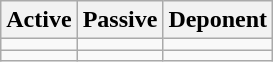<table class="wikitable" style="text-align:center" border="1">
<tr>
<th>Active</th>
<th>Passive</th>
<th>Deponent</th>
</tr>
<tr>
<td> </td>
<td> </td>
<td> </td>
</tr>
<tr>
<td> </td>
<td> </td>
<td> </td>
</tr>
</table>
